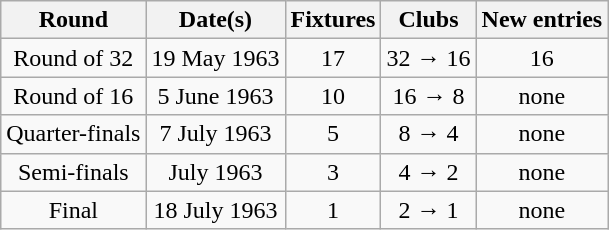<table class="wikitable" style="text-align:center">
<tr>
<th>Round</th>
<th>Date(s)</th>
<th>Fixtures</th>
<th>Clubs</th>
<th>New entries</th>
</tr>
<tr>
<td>Round of 32</td>
<td>19 May 1963</td>
<td>17</td>
<td>32 → 16</td>
<td>16</td>
</tr>
<tr>
<td>Round of 16</td>
<td>5 June 1963</td>
<td>10</td>
<td>16 → 8</td>
<td>none</td>
</tr>
<tr>
<td>Quarter-finals</td>
<td>7 July 1963</td>
<td>5</td>
<td>8 → 4</td>
<td>none</td>
</tr>
<tr>
<td>Semi-finals</td>
<td>July 1963</td>
<td>3</td>
<td>4 → 2</td>
<td>none</td>
</tr>
<tr>
<td>Final</td>
<td>18 July 1963</td>
<td>1</td>
<td>2 → 1</td>
<td>none</td>
</tr>
</table>
